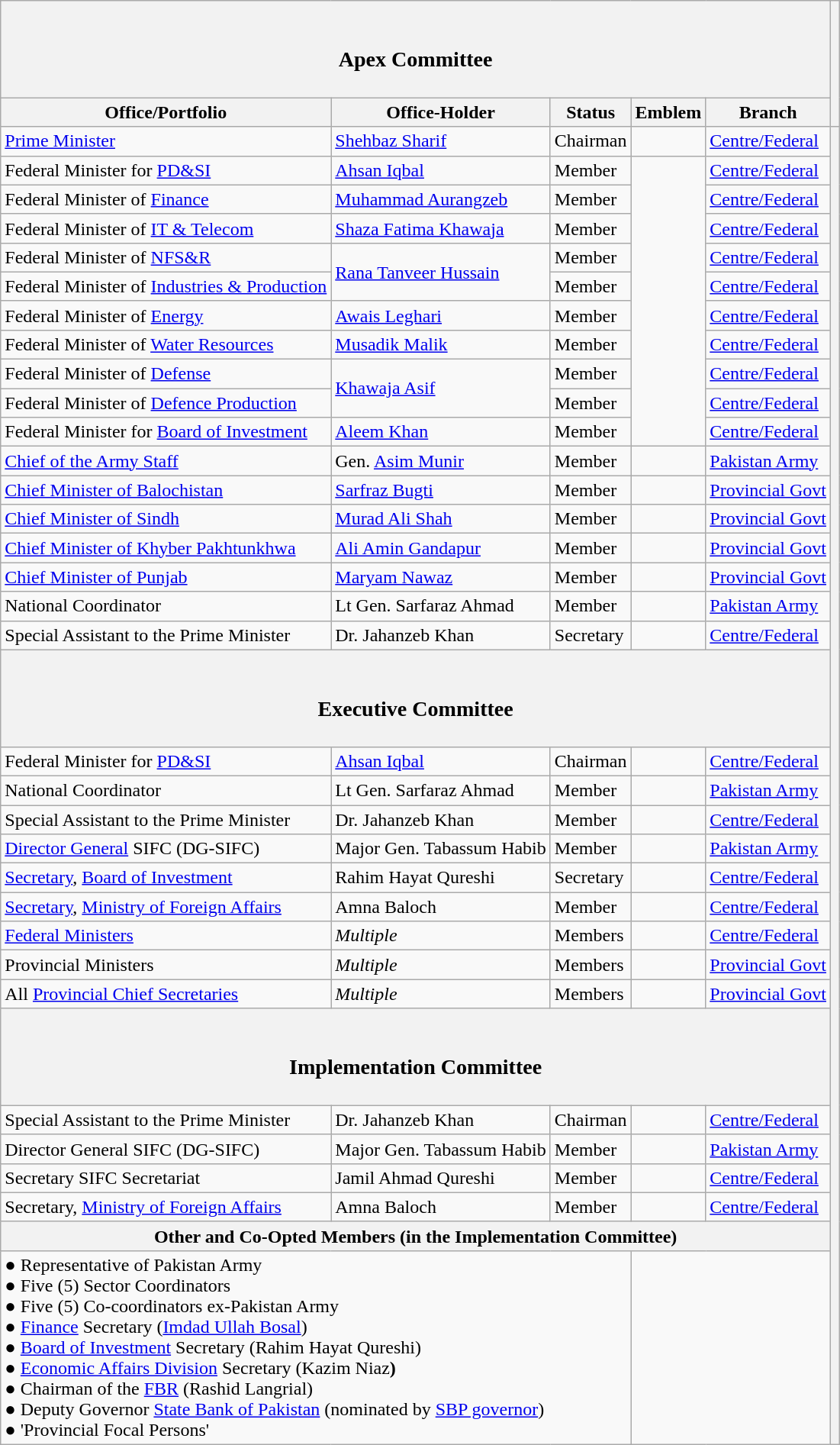<table class="wikitable">
<tr>
<th colspan="5"><br><h3>Apex Committee</h3></th>
<th rowspan="2"></th>
</tr>
<tr>
<th>Office/Portfolio</th>
<th>Office-Holder</th>
<th>Status</th>
<th>Emblem</th>
<th>Branch</th>
</tr>
<tr>
<td><a href='#'>Prime Minister</a></td>
<td><a href='#'>Shehbaz Sharif</a></td>
<td>Chairman</td>
<td></td>
<td><a href='#'>Centre/Federal</a></td>
<th rowspan="35"></th>
</tr>
<tr>
<td>Federal Minister for <a href='#'>PD&SI</a></td>
<td><a href='#'>Ahsan Iqbal</a></td>
<td>Member</td>
<td rowspan="10"></td>
<td><a href='#'>Centre/Federal</a></td>
</tr>
<tr>
<td>Federal Minister of <a href='#'>Finance</a></td>
<td><a href='#'>Muhammad Aurangzeb</a></td>
<td>Member</td>
<td><a href='#'>Centre/Federal</a></td>
</tr>
<tr>
<td>Federal Minister of <a href='#'>IT & Telecom</a></td>
<td><a href='#'>Shaza Fatima Khawaja</a></td>
<td>Member</td>
<td><a href='#'>Centre/Federal</a></td>
</tr>
<tr>
<td>Federal Minister of <a href='#'>NFS&R</a></td>
<td rowspan="2"><a href='#'>Rana Tanveer Hussain</a></td>
<td>Member</td>
<td><a href='#'>Centre/Federal</a></td>
</tr>
<tr>
<td>Federal Minister of <a href='#'>Industries & Production</a></td>
<td>Member</td>
<td><a href='#'>Centre/Federal</a></td>
</tr>
<tr>
<td>Federal Minister of <a href='#'>Energy</a></td>
<td><a href='#'>Awais Leghari</a></td>
<td>Member</td>
<td><a href='#'>Centre/Federal</a></td>
</tr>
<tr>
<td>Federal Minister of <a href='#'>Water Resources</a></td>
<td><a href='#'>Musadik Malik</a></td>
<td>Member</td>
<td><a href='#'>Centre/Federal</a></td>
</tr>
<tr>
<td>Federal Minister of <a href='#'>Defense</a></td>
<td rowspan="2"><a href='#'>Khawaja Asif</a></td>
<td>Member</td>
<td><a href='#'>Centre/Federal</a></td>
</tr>
<tr>
<td>Federal Minister of <a href='#'>Defence Production</a></td>
<td>Member</td>
<td><a href='#'>Centre/Federal</a></td>
</tr>
<tr>
<td>Federal Minister for <a href='#'>Board of Investment</a></td>
<td><a href='#'>Aleem Khan</a></td>
<td>Member</td>
<td><a href='#'>Centre/Federal</a></td>
</tr>
<tr>
<td><a href='#'>Chief of the Army Staff</a></td>
<td>Gen. <a href='#'>Asim Munir</a></td>
<td>Member</td>
<td></td>
<td><a href='#'>Pakistan Army</a></td>
</tr>
<tr>
<td><a href='#'>Chief Minister of Balochistan</a></td>
<td><a href='#'>Sarfraz Bugti</a></td>
<td>Member</td>
<td></td>
<td><a href='#'>Provincial Govt</a></td>
</tr>
<tr>
<td><a href='#'>Chief Minister of Sindh</a></td>
<td><a href='#'>Murad Ali Shah</a></td>
<td>Member</td>
<td></td>
<td><a href='#'>Provincial Govt</a></td>
</tr>
<tr>
<td><a href='#'>Chief Minister of Khyber Pakhtunkhwa</a></td>
<td><a href='#'>Ali Amin Gandapur</a></td>
<td>Member</td>
<td></td>
<td><a href='#'>Provincial Govt</a></td>
</tr>
<tr>
<td><a href='#'>Chief Minister of Punjab</a></td>
<td><a href='#'>Maryam Nawaz</a></td>
<td>Member</td>
<td></td>
<td><a href='#'>Provincial Govt</a></td>
</tr>
<tr>
<td>National Coordinator</td>
<td>Lt Gen. Sarfaraz Ahmad</td>
<td>Member</td>
<td></td>
<td><a href='#'>Pakistan Army</a></td>
</tr>
<tr>
<td>Special Assistant to the Prime Minister</td>
<td>Dr. Jahanzeb Khan</td>
<td>Secretary</td>
<td></td>
<td><a href='#'>Centre/Federal</a></td>
</tr>
<tr>
<th colspan="5"><br><h3>Executive Committee</h3></th>
</tr>
<tr>
<td>Federal Minister for <a href='#'>PD&SI</a></td>
<td><a href='#'>Ahsan Iqbal</a></td>
<td>Chairman</td>
<td></td>
<td><a href='#'>Centre/Federal</a></td>
</tr>
<tr>
<td>National Coordinator</td>
<td>Lt Gen. Sarfaraz Ahmad</td>
<td>Member</td>
<td></td>
<td><a href='#'>Pakistan Army</a></td>
</tr>
<tr>
<td>Special Assistant to the Prime Minister</td>
<td>Dr. Jahanzeb Khan</td>
<td>Member</td>
<td></td>
<td><a href='#'>Centre/Federal</a></td>
</tr>
<tr>
<td><a href='#'>Director General</a> SIFC (DG-SIFC)</td>
<td>Major Gen. Tabassum Habib</td>
<td>Member</td>
<td></td>
<td><a href='#'>Pakistan Army</a></td>
</tr>
<tr>
<td><a href='#'>Secretary</a>, <a href='#'>Board of Investment</a></td>
<td>Rahim Hayat Qureshi</td>
<td>Secretary</td>
<td></td>
<td><a href='#'>Centre/Federal</a></td>
</tr>
<tr>
<td><a href='#'>Secretary</a>, <a href='#'>Ministry of Foreign Affairs</a></td>
<td>Amna Baloch</td>
<td>Member</td>
<td></td>
<td><a href='#'>Centre/Federal</a></td>
</tr>
<tr>
<td><a href='#'>Federal Ministers</a></td>
<td><em>Multiple</em></td>
<td>Members</td>
<td></td>
<td><a href='#'>Centre/Federal</a></td>
</tr>
<tr>
<td>Provincial Ministers</td>
<td><em>Multiple</em></td>
<td>Members</td>
<td></td>
<td><a href='#'>Provincial Govt</a></td>
</tr>
<tr>
<td>All <a href='#'>Provincial Chief Secretaries</a></td>
<td><em>Multiple</em></td>
<td>Members</td>
<td></td>
<td><a href='#'>Provincial Govt</a></td>
</tr>
<tr>
<th colspan="5"><br><h3>Implementation Committee</h3></th>
</tr>
<tr>
<td>Special Assistant to the Prime Minister</td>
<td>Dr. Jahanzeb Khan</td>
<td>Chairman</td>
<td></td>
<td><a href='#'>Centre/Federal</a></td>
</tr>
<tr>
<td>Director General SIFC (DG-SIFC)</td>
<td>Major Gen. Tabassum Habib</td>
<td>Member</td>
<td></td>
<td><a href='#'>Pakistan Army</a></td>
</tr>
<tr>
<td>Secretary SIFC Secretariat</td>
<td>Jamil Ahmad Qureshi</td>
<td>Member</td>
<td></td>
<td><a href='#'>Centre/Federal</a></td>
</tr>
<tr>
<td>Secretary, <a href='#'>Ministry of Foreign Affairs</a></td>
<td>Amna Baloch</td>
<td>Member</td>
<td></td>
<td><a href='#'>Centre/Federal</a></td>
</tr>
<tr>
<th colspan="5">Other and Co-Opted Members (in the Implementation Committee)</th>
</tr>
<tr>
<td colspan="3">● Representative of Pakistan Army<br>● Five (5) Sector Coordinators<br>● Five (5) Co-coordinators ex-Pakistan Army<br>● <a href='#'>Finance</a> Secretary (<a href='#'>Imdad Ullah Bosal</a>)<br>● <a href='#'>Board of Investment</a> Secretary (Rahim Hayat Qureshi)<br>● <a href='#'>Economic Affairs Division</a> Secretary (Kazim Niaz<strong>)</strong><br>● Chairman of the <a href='#'>FBR</a> (Rashid Langrial)<br>● Deputy Governor <a href='#'>State Bank of Pakistan</a> (nominated by <a href='#'>SBP governor</a>)<br>● 'Provincial Focal Persons'</td>
<td colspan="2"></td>
</tr>
</table>
